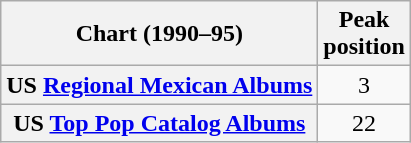<table class="wikitable sortable plainrowheaders" style="text-align:center;">
<tr>
<th scope="col">Chart (1990–95)</th>
<th scope="col">Peak<br>position</th>
</tr>
<tr>
<th scope="row">US <a href='#'>Regional Mexican Albums</a></th>
<td>3</td>
</tr>
<tr>
<th scope="row">US <a href='#'>Top Pop Catalog Albums</a></th>
<td>22</td>
</tr>
</table>
